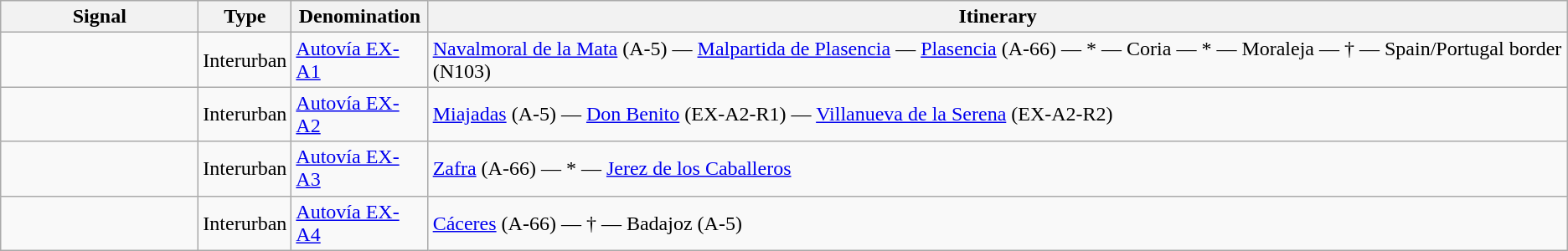<table class="wikitable">
<tr>
<th width="150px">Signal</th>
<th>Type</th>
<th>Denomination</th>
<th>Itinerary</th>
</tr>
<tr>
<td></td>
<td>Interurban</td>
<td><a href='#'>Autovía EX-A1</a></td>
<td><a href='#'>Navalmoral de la Mata</a> (A-5) — <a href='#'>Malpartida de Plasencia</a> — <a href='#'>Plasencia</a> (A-66) — * — Coria — * — Moraleja — † — Spain/Portugal border (N103)</td>
</tr>
<tr>
<td></td>
<td>Interurban</td>
<td><a href='#'>Autovía EX-A2</a></td>
<td><a href='#'>Miajadas</a> (A-5) — <a href='#'>Don Benito</a> (EX-A2-R1) — <a href='#'>Villanueva de la Serena</a> (EX-A2-R2)</td>
</tr>
<tr>
<td></td>
<td>Interurban</td>
<td><a href='#'>Autovía EX-A3</a></td>
<td><a href='#'>Zafra</a> (A-66) — * — <a href='#'>Jerez de los Caballeros</a></td>
</tr>
<tr>
<td></td>
<td>Interurban</td>
<td><a href='#'>Autovía EX-A4</a></td>
<td><a href='#'>Cáceres</a> (A-66) — † —  Badajoz (A-5)</td>
</tr>
</table>
